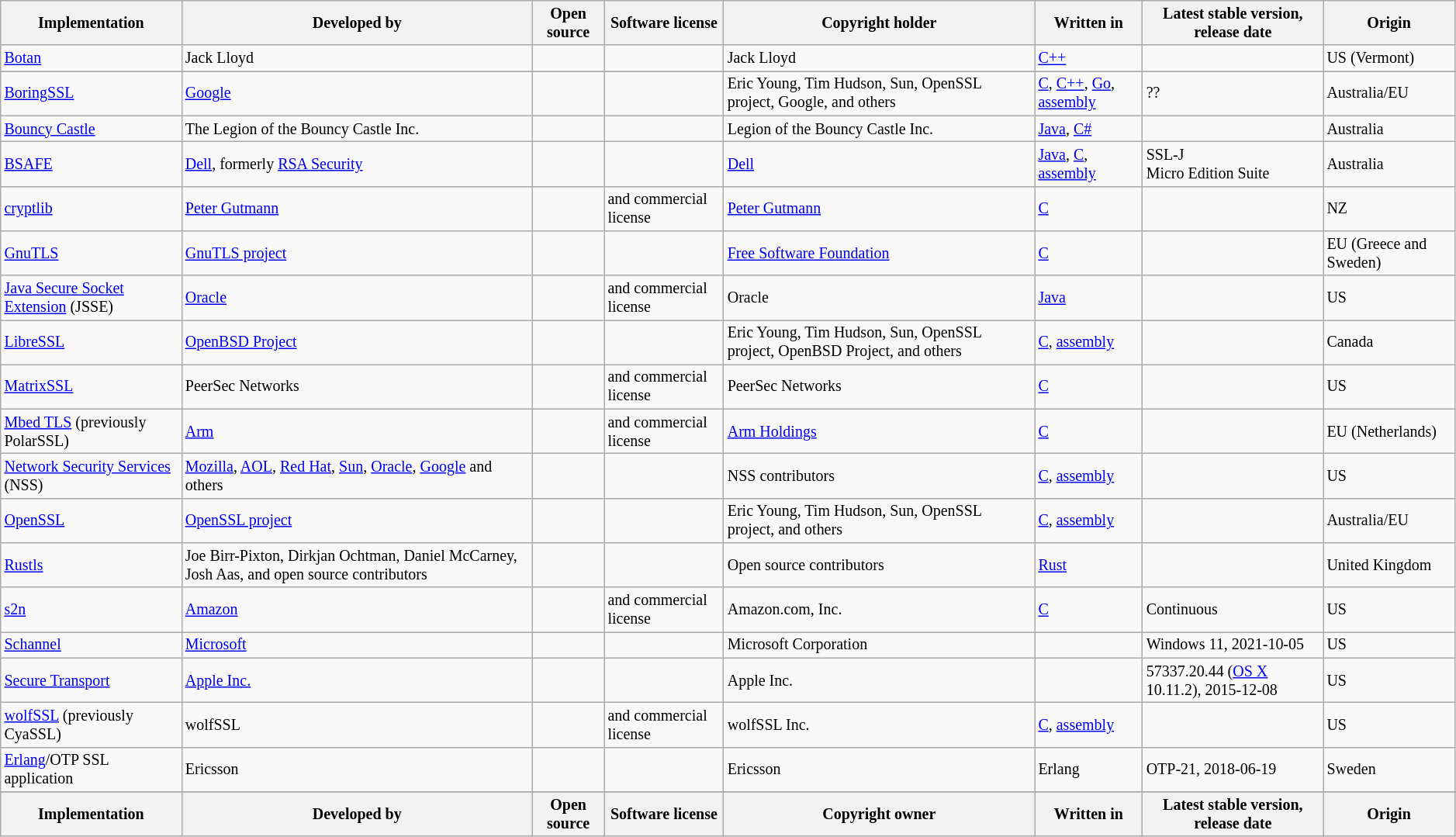<table class="wikitable sortable sort-under" style="text-align: left; font-size: smaller">
<tr>
<th>Implementation</th>
<th>Developed by</th>
<th>Open source</th>
<th>Software license</th>
<th>Copyright holder</th>
<th>Written in</th>
<th>Latest stable version, release date</th>
<th>Origin</th>
</tr>
<tr>
<td><a href='#'>Botan</a></td>
<td>Jack Lloyd</td>
<td></td>
<td></td>
<td>Jack Lloyd</td>
<td><a href='#'>C++</a></td>
<td></td>
<td>US (Vermont)</td>
</tr>
<tr>
</tr>
<tr>
<td><a href='#'>BoringSSL</a></td>
<td><a href='#'>Google</a></td>
<td></td>
<td></td>
<td>Eric Young, Tim Hudson, Sun, OpenSSL project, Google, and others</td>
<td><a href='#'>C</a>, <a href='#'>C++</a>, <a href='#'>Go</a>, <a href='#'>assembly</a></td>
<td>??</td>
<td>Australia/EU</td>
</tr>
<tr>
<td><a href='#'>Bouncy Castle</a></td>
<td>The Legion of the Bouncy Castle Inc.</td>
<td></td>
<td></td>
<td>Legion of the Bouncy Castle Inc.</td>
<td><a href='#'>Java</a>, <a href='#'>C#</a></td>
<td></td>
<td>Australia</td>
</tr>
<tr>
<td><a href='#'>BSAFE</a></td>
<td><a href='#'>Dell</a>, formerly <a href='#'>RSA Security</a></td>
<td></td>
<td></td>
<td><a href='#'>Dell</a></td>
<td><a href='#'>Java</a>, <a href='#'>C</a>, <a href='#'>assembly</a></td>
<td>SSL-J <br>Micro Edition Suite </td>
<td>Australia</td>
</tr>
<tr>
<td><a href='#'>cryptlib</a></td>
<td><a href='#'>Peter Gutmann</a></td>
<td></td>
<td> and commercial license</td>
<td><a href='#'>Peter Gutmann</a></td>
<td><a href='#'>C</a></td>
<td></td>
<td>NZ</td>
</tr>
<tr>
<td><a href='#'>GnuTLS</a></td>
<td><a href='#'>GnuTLS project</a></td>
<td></td>
<td></td>
<td><a href='#'>Free Software Foundation</a></td>
<td><a href='#'>C</a></td>
<td> </td>
<td>EU (Greece and Sweden)</td>
</tr>
<tr>
<td><a href='#'>Java Secure Socket Extension</a> (JSSE)</td>
<td><a href='#'>Oracle</a></td>
<td></td>
<td> and commercial license</td>
<td>Oracle</td>
<td><a href='#'>Java</a></td>
<td></td>
<td>US</td>
</tr>
<tr>
<td><a href='#'>LibreSSL</a></td>
<td><a href='#'>OpenBSD Project</a></td>
<td></td>
<td></td>
<td>Eric Young, Tim Hudson, Sun, OpenSSL project, OpenBSD Project, and others</td>
<td><a href='#'>C</a>, <a href='#'>assembly</a></td>
<td> </td>
<td>Canada</td>
</tr>
<tr>
<td><a href='#'>MatrixSSL</a></td>
<td>PeerSec Networks</td>
<td></td>
<td> and commercial license</td>
<td>PeerSec Networks</td>
<td><a href='#'>C</a></td>
<td></td>
<td>US</td>
</tr>
<tr>
<td><a href='#'>Mbed TLS</a> (previously PolarSSL)</td>
<td><a href='#'>Arm</a></td>
<td></td>
<td> and commercial license</td>
<td><a href='#'>Arm Holdings</a></td>
<td><a href='#'>C</a></td>
<td></td>
<td>EU (Netherlands)</td>
</tr>
<tr>
<td><a href='#'>Network Security Services</a> (NSS)</td>
<td><a href='#'>Mozilla</a>, <a href='#'>AOL</a>, <a href='#'>Red Hat</a>, <a href='#'>Sun</a>, <a href='#'>Oracle</a>, <a href='#'>Google</a> and others</td>
<td></td>
<td></td>
<td>NSS contributors</td>
<td><a href='#'>C</a>, <a href='#'>assembly</a></td>
<td></td>
<td>US</td>
</tr>
<tr>
<td><a href='#'>OpenSSL</a></td>
<td><a href='#'>OpenSSL project</a></td>
<td></td>
<td></td>
<td>Eric Young, Tim Hudson, Sun, OpenSSL project, and others</td>
<td><a href='#'>C</a>, <a href='#'>assembly</a></td>
<td> </td>
<td>Australia/EU</td>
</tr>
<tr>
<td><a href='#'>Rustls</a></td>
<td>Joe Birr-Pixton, Dirkjan Ochtman, Daniel McCarney, Josh Aas, and open source contributors</td>
<td></td>
<td></td>
<td>Open source contributors</td>
<td><a href='#'>Rust</a></td>
<td></td>
<td>United Kingdom</td>
</tr>
<tr>
<td><a href='#'>s2n</a></td>
<td><a href='#'>Amazon</a></td>
<td></td>
<td> and commercial license</td>
<td>Amazon.com, Inc.</td>
<td><a href='#'>C</a></td>
<td>Continuous</td>
<td>US</td>
</tr>
<tr>
<td><a href='#'>Schannel</a></td>
<td><a href='#'>Microsoft</a></td>
<td></td>
<td></td>
<td>Microsoft Corporation</td>
<td></td>
<td>Windows 11, 2021-10-05</td>
<td>US</td>
</tr>
<tr>
<td><a href='#'>Secure Transport</a></td>
<td><a href='#'>Apple Inc.</a></td>
<td></td>
<td></td>
<td>Apple Inc.</td>
<td></td>
<td>57337.20.44 (<a href='#'>OS X</a> 10.11.2), 2015-12-08</td>
<td>US</td>
</tr>
<tr>
<td><a href='#'>wolfSSL</a> (previously CyaSSL)</td>
<td>wolfSSL</td>
<td></td>
<td> and commercial license</td>
<td>wolfSSL Inc.</td>
<td><a href='#'>C</a>, <a href='#'>assembly</a></td>
<td></td>
<td>US</td>
</tr>
<tr>
<td><a href='#'>Erlang</a>/OTP SSL application</td>
<td>Ericsson</td>
<td></td>
<td></td>
<td>Ericsson</td>
<td>Erlang</td>
<td>OTP-21, 2018-06-19</td>
<td>Sweden</td>
</tr>
<tr>
</tr>
<tr class="sortbottom">
<th>Implementation</th>
<th>Developed by</th>
<th>Open source</th>
<th>Software license</th>
<th>Copyright owner</th>
<th>Written in</th>
<th>Latest stable version, release date</th>
<th>Origin</th>
</tr>
</table>
